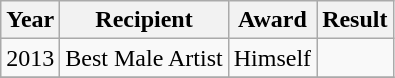<table class="wikitable">
<tr>
<th>Year</th>
<th>Recipient</th>
<th>Award</th>
<th>Result</th>
</tr>
<tr>
<td>2013</td>
<td>Best Male Artist</td>
<td>Himself</td>
<td></td>
</tr>
<tr>
</tr>
</table>
